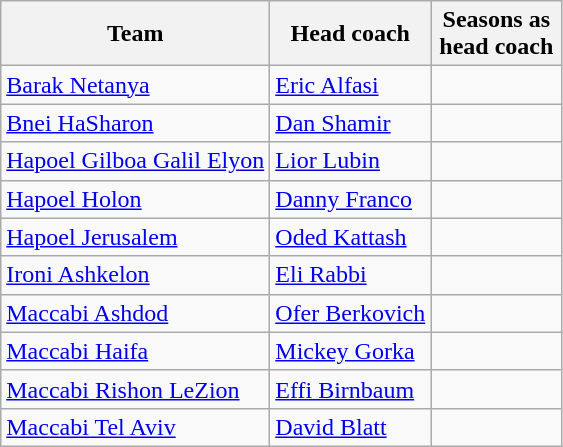<table class="wikitable sortable">
<tr>
<th>Team</th>
<th>Head coach</th>
<th width=80>Seasons as head coach</th>
</tr>
<tr>
<td><a href='#'>Barak Netanya</a></td>
<td><a href='#'>Eric Alfasi</a></td>
<td></td>
</tr>
<tr>
<td><a href='#'>Bnei HaSharon</a></td>
<td><a href='#'>Dan Shamir</a></td>
<td></td>
</tr>
<tr>
<td><a href='#'>Hapoel Gilboa Galil Elyon</a></td>
<td><a href='#'>Lior Lubin</a></td>
<td></td>
</tr>
<tr>
<td><a href='#'>Hapoel Holon</a></td>
<td><a href='#'>Danny Franco</a></td>
<td></td>
</tr>
<tr>
<td><a href='#'>Hapoel Jerusalem</a></td>
<td><a href='#'>Oded Kattash</a></td>
<td></td>
</tr>
<tr>
<td><a href='#'>Ironi Ashkelon</a></td>
<td><a href='#'>Eli Rabbi</a></td>
<td></td>
</tr>
<tr>
<td><a href='#'>Maccabi Ashdod</a></td>
<td><a href='#'>Ofer Berkovich</a></td>
<td></td>
</tr>
<tr>
<td><a href='#'>Maccabi Haifa</a></td>
<td><a href='#'>Mickey Gorka</a></td>
<td></td>
</tr>
<tr>
<td><a href='#'>Maccabi Rishon LeZion</a></td>
<td><a href='#'>Effi Birnbaum</a></td>
<td></td>
</tr>
<tr>
<td><a href='#'>Maccabi Tel Aviv</a></td>
<td><a href='#'>David Blatt</a></td>
<td></td>
</tr>
</table>
